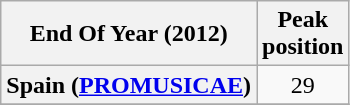<table class="wikitable sortable">
<tr>
<th scope="col">End Of Year (2012)</th>
<th scope="col">Peak<br>position</th>
</tr>
<tr>
<th scope="row">Spain (<a href='#'>PROMUSICAE</a>)</th>
<td style="text-align:center;">29</td>
</tr>
<tr>
</tr>
</table>
